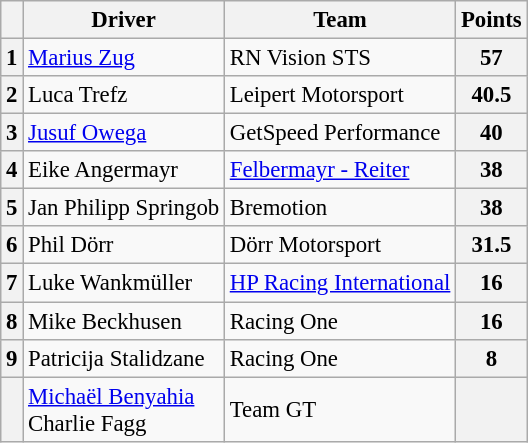<table class="wikitable" style="font-size: 95%;">
<tr>
<th></th>
<th>Driver</th>
<th>Team</th>
<th>Points</th>
</tr>
<tr>
<th>1</th>
<td> <a href='#'>Marius Zug</a></td>
<td> RN Vision STS</td>
<th>57</th>
</tr>
<tr>
<th>2</th>
<td> Luca Trefz</td>
<td> Leipert Motorsport</td>
<th>40.5</th>
</tr>
<tr>
<th>3</th>
<td> <a href='#'>Jusuf Owega</a></td>
<td> GetSpeed Performance</td>
<th>40</th>
</tr>
<tr>
<th>4</th>
<td> Eike Angermayr</td>
<td> <a href='#'>Felbermayr - Reiter</a></td>
<th>38</th>
</tr>
<tr>
<th>5</th>
<td> Jan Philipp Springob</td>
<td> Bremotion</td>
<th>38</th>
</tr>
<tr>
<th>6</th>
<td> Phil Dörr</td>
<td> Dörr Motorsport</td>
<th>31.5</th>
</tr>
<tr>
<th>7</th>
<td> Luke Wankmüller</td>
<td> <a href='#'>HP Racing International</a></td>
<th>16</th>
</tr>
<tr>
<th>8</th>
<td> Mike Beckhusen</td>
<td> Racing One</td>
<th>16</th>
</tr>
<tr>
<th>9</th>
<td> Patricija Stalidzane</td>
<td> Racing One</td>
<th>8</th>
</tr>
<tr>
<th></th>
<td> <a href='#'>Michaël Benyahia</a><br> Charlie Fagg</td>
<td> Team GT</td>
<th></th>
</tr>
</table>
